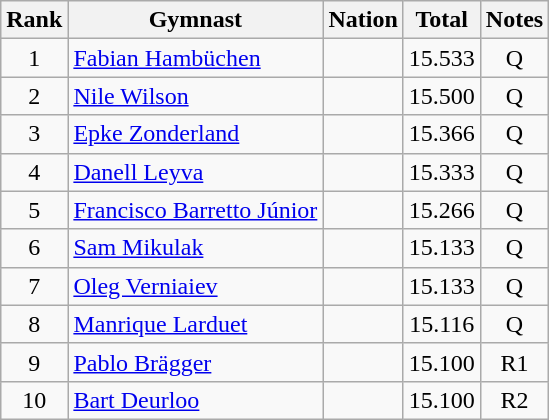<table class="wikitable sortable" style="text-align:center">
<tr>
<th>Rank</th>
<th>Gymnast</th>
<th>Nation</th>
<th>Total</th>
<th>Notes</th>
</tr>
<tr>
<td>1</td>
<td align=left><a href='#'>Fabian Hambüchen</a></td>
<td align=left></td>
<td>15.533</td>
<td>Q</td>
</tr>
<tr>
<td>2</td>
<td align=left><a href='#'>Nile Wilson</a></td>
<td align=left></td>
<td>15.500</td>
<td>Q</td>
</tr>
<tr>
<td>3</td>
<td align=left><a href='#'>Epke Zonderland</a></td>
<td align=left></td>
<td>15.366</td>
<td>Q</td>
</tr>
<tr>
<td>4</td>
<td align=left><a href='#'>Danell Leyva</a></td>
<td align=left></td>
<td>15.333</td>
<td>Q</td>
</tr>
<tr>
<td>5</td>
<td align=left><a href='#'>Francisco Barretto Júnior</a></td>
<td align=left></td>
<td>15.266</td>
<td>Q</td>
</tr>
<tr>
<td>6</td>
<td align=left><a href='#'>Sam Mikulak</a></td>
<td align=left></td>
<td>15.133</td>
<td>Q</td>
</tr>
<tr>
<td>7</td>
<td align=left><a href='#'>Oleg Verniaiev</a></td>
<td align=left></td>
<td>15.133</td>
<td>Q</td>
</tr>
<tr>
<td>8</td>
<td align=left><a href='#'>Manrique Larduet</a></td>
<td align=left></td>
<td>15.116</td>
<td>Q</td>
</tr>
<tr>
<td>9</td>
<td align=left><a href='#'>Pablo Brägger</a></td>
<td align=left></td>
<td>15.100</td>
<td>R1</td>
</tr>
<tr>
<td>10</td>
<td align=left><a href='#'>Bart Deurloo</a></td>
<td align=left></td>
<td>15.100</td>
<td>R2</td>
</tr>
</table>
